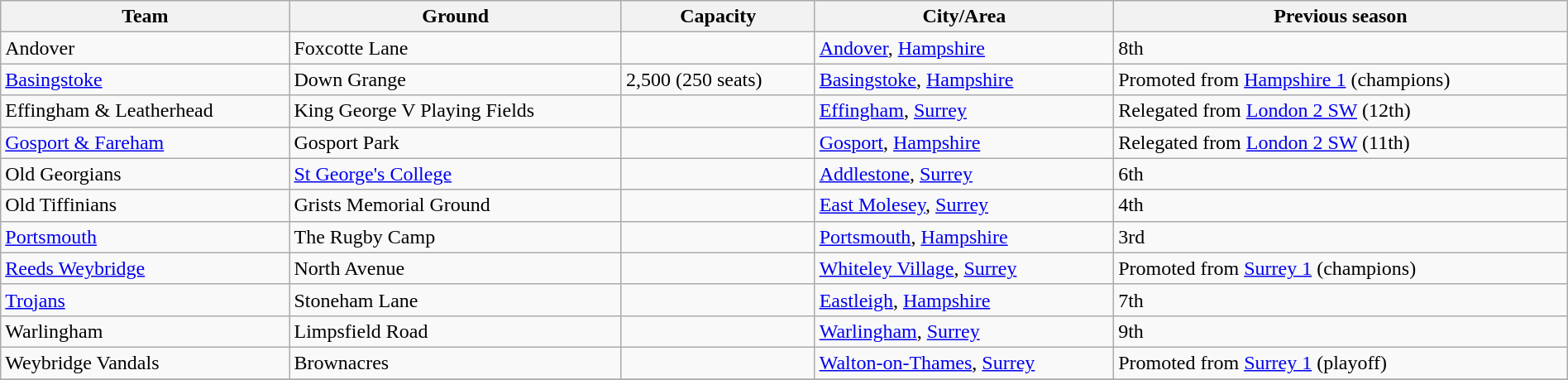<table class="wikitable sortable" width=100%>
<tr>
<th>Team</th>
<th>Ground</th>
<th>Capacity</th>
<th>City/Area</th>
<th>Previous season</th>
</tr>
<tr>
<td>Andover</td>
<td>Foxcotte Lane</td>
<td></td>
<td><a href='#'>Andover</a>, <a href='#'>Hampshire</a></td>
<td>8th</td>
</tr>
<tr>
<td><a href='#'>Basingstoke</a></td>
<td>Down Grange</td>
<td>2,500 (250 seats)</td>
<td><a href='#'>Basingstoke</a>, <a href='#'>Hampshire</a></td>
<td>Promoted from <a href='#'>Hampshire 1</a> (champions)</td>
</tr>
<tr>
<td>Effingham & Leatherhead</td>
<td>King George V Playing Fields</td>
<td></td>
<td><a href='#'>Effingham</a>, <a href='#'>Surrey</a></td>
<td>Relegated from <a href='#'>London 2 SW</a> (12th)</td>
</tr>
<tr>
<td><a href='#'>Gosport & Fareham</a></td>
<td>Gosport Park</td>
<td></td>
<td><a href='#'>Gosport</a>, <a href='#'>Hampshire</a></td>
<td>Relegated from <a href='#'>London 2 SW</a> (11th)</td>
</tr>
<tr>
<td>Old Georgians</td>
<td><a href='#'>St George's College</a></td>
<td></td>
<td><a href='#'>Addlestone</a>, <a href='#'>Surrey</a></td>
<td>6th</td>
</tr>
<tr>
<td>Old Tiffinians</td>
<td>Grists Memorial Ground</td>
<td></td>
<td><a href='#'>East Molesey</a>, <a href='#'>Surrey</a></td>
<td>4th</td>
</tr>
<tr>
<td><a href='#'>Portsmouth</a></td>
<td>The Rugby Camp</td>
<td></td>
<td><a href='#'>Portsmouth</a>, <a href='#'>Hampshire</a></td>
<td>3rd</td>
</tr>
<tr>
<td><a href='#'>Reeds Weybridge</a></td>
<td>North Avenue</td>
<td></td>
<td><a href='#'>Whiteley Village</a>, <a href='#'>Surrey</a></td>
<td>Promoted from <a href='#'>Surrey 1</a> (champions)</td>
</tr>
<tr>
<td><a href='#'>Trojans</a></td>
<td>Stoneham Lane</td>
<td></td>
<td><a href='#'>Eastleigh</a>, <a href='#'>Hampshire</a></td>
<td>7th</td>
</tr>
<tr>
<td>Warlingham</td>
<td>Limpsfield Road</td>
<td></td>
<td><a href='#'>Warlingham</a>, <a href='#'>Surrey</a></td>
<td>9th</td>
</tr>
<tr>
<td>Weybridge Vandals</td>
<td>Brownacres</td>
<td></td>
<td><a href='#'>Walton-on-Thames</a>, <a href='#'>Surrey</a></td>
<td>Promoted from <a href='#'>Surrey 1</a> (playoff)</td>
</tr>
<tr>
</tr>
</table>
